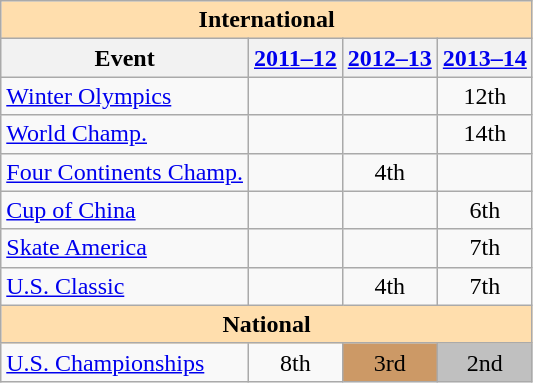<table class="wikitable" style="text-align:center">
<tr>
<th style="background-color: #ffdead; " colspan=4 align=center>International</th>
</tr>
<tr>
<th>Event</th>
<th><a href='#'>2011–12</a></th>
<th><a href='#'>2012–13</a></th>
<th><a href='#'>2013–14</a></th>
</tr>
<tr>
<td align=left><a href='#'>Winter Olympics</a></td>
<td></td>
<td></td>
<td>12th</td>
</tr>
<tr>
<td align=left><a href='#'>World Champ.</a></td>
<td></td>
<td></td>
<td>14th</td>
</tr>
<tr>
<td align=left><a href='#'>Four Continents Champ.</a></td>
<td></td>
<td>4th</td>
<td></td>
</tr>
<tr>
<td align=left> <a href='#'>Cup of China</a></td>
<td></td>
<td></td>
<td>6th</td>
</tr>
<tr>
<td align=left> <a href='#'>Skate America</a></td>
<td></td>
<td></td>
<td>7th</td>
</tr>
<tr>
<td align=left><a href='#'>U.S. Classic</a></td>
<td></td>
<td>4th</td>
<td>7th</td>
</tr>
<tr>
<th style="background-color: #ffdead; " colspan=4 align=center>National</th>
</tr>
<tr>
<td align=left><a href='#'>U.S. Championships</a></td>
<td>8th</td>
<td bgcolor=cc9966>3rd</td>
<td bgcolor=silver>2nd</td>
</tr>
</table>
